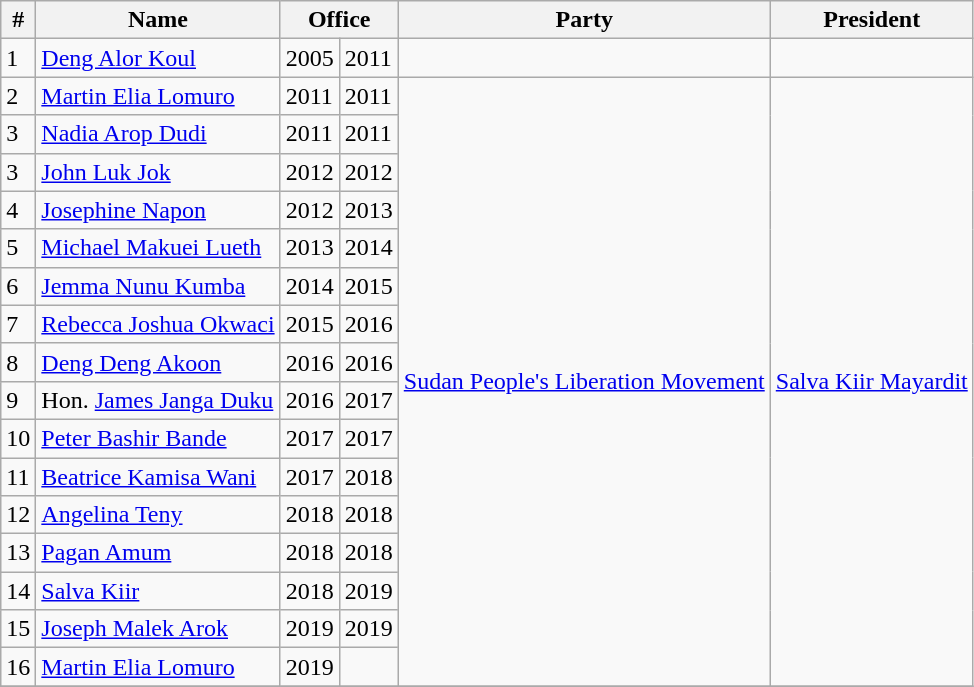<table class="wikitable">
<tr>
<th>#</th>
<th>Name</th>
<th colspan="2">Office</th>
<th>Party</th>
<th>President</th>
</tr>
<tr>
<td>1</td>
<td><a href='#'>Deng Alor Koul</a></td>
<td>2005</td>
<td>2011</td>
<td></td>
<td></td>
</tr>
<tr>
<td>2</td>
<td><a href='#'>Martin Elia Lomuro</a></td>
<td>2011</td>
<td>2011</td>
<td rowspan="16"><a href='#'>Sudan People's Liberation Movement</a></td>
<td rowspan="16"><a href='#'>Salva Kiir Mayardit</a></td>
</tr>
<tr>
<td>3</td>
<td><a href='#'>Nadia Arop Dudi</a></td>
<td>2011</td>
<td>2011</td>
</tr>
<tr>
<td>3</td>
<td><a href='#'>John Luk Jok</a></td>
<td>2012</td>
<td>2012</td>
</tr>
<tr>
<td>4</td>
<td><a href='#'>Josephine Napon</a></td>
<td>2012</td>
<td>2013</td>
</tr>
<tr>
<td>5</td>
<td><a href='#'>Michael Makuei Lueth</a></td>
<td>2013</td>
<td>2014</td>
</tr>
<tr>
<td>6</td>
<td><a href='#'>Jemma Nunu Kumba</a></td>
<td>2014</td>
<td>2015</td>
</tr>
<tr>
<td>7</td>
<td><a href='#'>Rebecca Joshua Okwaci</a></td>
<td>2015</td>
<td>2016</td>
</tr>
<tr>
<td>8</td>
<td><a href='#'>Deng Deng Akoon</a></td>
<td>2016</td>
<td>2016</td>
</tr>
<tr>
<td>9</td>
<td>Hon. <a href='#'>James Janga Duku</a></td>
<td>2016</td>
<td>2017</td>
</tr>
<tr>
<td>10</td>
<td><a href='#'>Peter Bashir Bande</a></td>
<td>2017</td>
<td>2017</td>
</tr>
<tr>
<td>11</td>
<td><a href='#'>Beatrice Kamisa Wani</a></td>
<td>2017</td>
<td>2018</td>
</tr>
<tr>
<td>12</td>
<td><a href='#'>Angelina Teny</a></td>
<td>2018</td>
<td>2018</td>
</tr>
<tr>
<td>13</td>
<td><a href='#'>Pagan Amum</a></td>
<td>2018</td>
<td>2018</td>
</tr>
<tr>
<td>14</td>
<td><a href='#'>Salva Kiir</a></td>
<td>2018</td>
<td>2019</td>
</tr>
<tr>
<td>15</td>
<td><a href='#'>Joseph Malek Arok</a></td>
<td>2019</td>
<td>2019</td>
</tr>
<tr>
<td>16</td>
<td><a href='#'>Martin Elia Lomuro</a></td>
<td>2019</td>
<td></td>
</tr>
<tr>
</tr>
</table>
